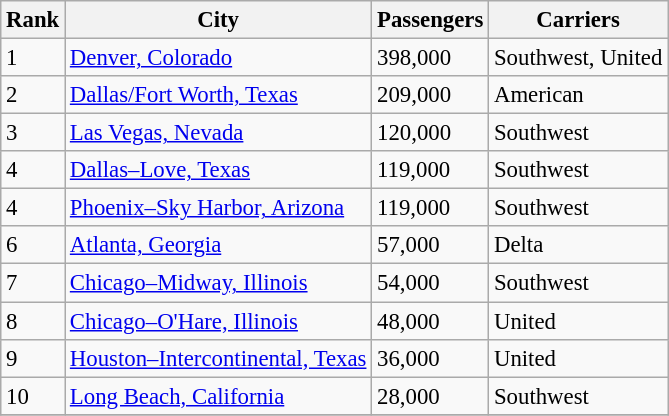<table class="wikitable sortable" style="font-size: 95%">
<tr>
<th>Rank</th>
<th>City</th>
<th>Passengers</th>
<th>Carriers</th>
</tr>
<tr>
<td>1</td>
<td> <a href='#'>Denver, Colorado</a></td>
<td>398,000</td>
<td>Southwest, United</td>
</tr>
<tr>
<td>2</td>
<td> <a href='#'>Dallas/Fort Worth, Texas</a></td>
<td>209,000</td>
<td>American</td>
</tr>
<tr>
<td>3</td>
<td> <a href='#'>Las Vegas, Nevada</a></td>
<td>120,000</td>
<td>Southwest</td>
</tr>
<tr>
<td>4</td>
<td> <a href='#'>Dallas–Love, Texas</a></td>
<td>119,000</td>
<td>Southwest</td>
</tr>
<tr>
<td>4</td>
<td> <a href='#'>Phoenix–Sky Harbor, Arizona</a></td>
<td>119,000</td>
<td>Southwest</td>
</tr>
<tr>
<td>6</td>
<td> <a href='#'>Atlanta, Georgia</a></td>
<td>57,000</td>
<td>Delta</td>
</tr>
<tr>
<td>7</td>
<td> <a href='#'>Chicago–Midway, Illinois</a></td>
<td>54,000</td>
<td>Southwest</td>
</tr>
<tr>
<td>8</td>
<td> <a href='#'>Chicago–O'Hare, Illinois</a></td>
<td>48,000</td>
<td>United</td>
</tr>
<tr>
<td>9</td>
<td>  <a href='#'>Houston–Intercontinental, Texas</a></td>
<td>36,000</td>
<td>United</td>
</tr>
<tr>
<td>10</td>
<td>  <a href='#'>Long Beach, California</a></td>
<td>28,000</td>
<td>Southwest</td>
</tr>
<tr>
</tr>
</table>
